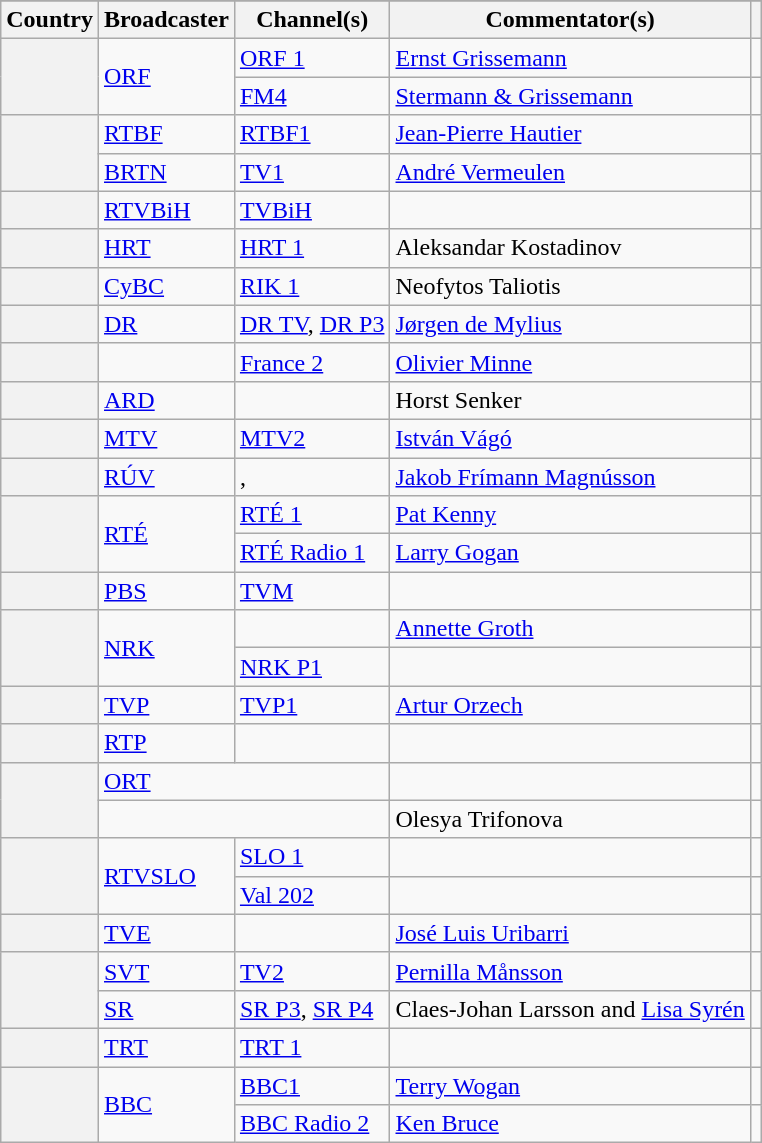<table class="wikitable plainrowheaders sticky-header">
<tr>
</tr>
<tr>
<th scope="col">Country</th>
<th scope="col">Broadcaster</th>
<th scope="col">Channel(s)</th>
<th scope="col">Commentator(s)</th>
<th scope="col"></th>
</tr>
<tr>
<th scope="rowgroup" rowspan="2"></th>
<td rowspan="2"><a href='#'>ORF</a></td>
<td><a href='#'>ORF 1</a></td>
<td><a href='#'>Ernst Grissemann</a></td>
<td style="text-align:center"></td>
</tr>
<tr>
<td><a href='#'>FM4</a></td>
<td><a href='#'>Stermann & Grissemann</a></td>
<td style="text-align:center"></td>
</tr>
<tr>
<th scope="rowgroup" rowspan="2"></th>
<td><a href='#'>RTBF</a></td>
<td><a href='#'>RTBF1</a></td>
<td><a href='#'>Jean-Pierre Hautier</a></td>
<td style="text-align:center"></td>
</tr>
<tr>
<td><a href='#'>BRTN</a></td>
<td><a href='#'>TV1</a></td>
<td><a href='#'>André Vermeulen</a></td>
<td style="text-align:center"></td>
</tr>
<tr>
<th scope="row"></th>
<td><a href='#'>RTVBiH</a></td>
<td><a href='#'>TVBiH</a></td>
<td></td>
<td style="text-align:center"></td>
</tr>
<tr>
<th scope="row"></th>
<td><a href='#'>HRT</a></td>
<td><a href='#'>HRT 1</a></td>
<td>Aleksandar Kostadinov</td>
<td style="text-align:center"></td>
</tr>
<tr>
<th scope="row"></th>
<td><a href='#'>CyBC</a></td>
<td><a href='#'>RIK 1</a></td>
<td>Neofytos Taliotis</td>
<td style="text-align:center"></td>
</tr>
<tr>
<th scope="row"></th>
<td><a href='#'>DR</a></td>
<td><a href='#'>DR TV</a>, <a href='#'>DR P3</a></td>
<td><a href='#'>Jørgen de Mylius</a></td>
<td style="text-align:center"></td>
</tr>
<tr>
<th scope="row"></th>
<td></td>
<td><a href='#'>France 2</a></td>
<td><a href='#'>Olivier Minne</a></td>
<td style="text-align:center"></td>
</tr>
<tr>
<th scope="row"></th>
<td><a href='#'>ARD</a></td>
<td></td>
<td>Horst Senker</td>
<td style="text-align:center"></td>
</tr>
<tr>
<th scope="row"></th>
<td><a href='#'>MTV</a></td>
<td><a href='#'>MTV2</a></td>
<td><a href='#'>István Vágó</a></td>
<td style="text-align:center"></td>
</tr>
<tr>
<th scope="row"></th>
<td><a href='#'>RÚV</a></td>
<td>, </td>
<td><a href='#'>Jakob Frímann Magnússon</a></td>
<td style="text-align:center"></td>
</tr>
<tr>
<th scope="rowgroup" rowspan="2"></th>
<td rowspan="2"><a href='#'>RTÉ</a></td>
<td><a href='#'>RTÉ 1</a></td>
<td><a href='#'>Pat Kenny</a></td>
<td style="text-align:center"></td>
</tr>
<tr>
<td><a href='#'>RTÉ Radio 1</a></td>
<td><a href='#'>Larry Gogan</a></td>
<td style="text-align:center"></td>
</tr>
<tr>
<th scope="row"></th>
<td><a href='#'>PBS</a></td>
<td><a href='#'>TVM</a></td>
<td></td>
<td style="text-align:center"></td>
</tr>
<tr>
<th scope="rowgroup" rowspan="2"></th>
<td rowspan="2"><a href='#'>NRK</a></td>
<td></td>
<td><a href='#'>Annette Groth</a></td>
<td style="text-align:center"></td>
</tr>
<tr>
<td><a href='#'>NRK P1</a></td>
<td></td>
<td style="text-align:center"></td>
</tr>
<tr>
<th scope="row"></th>
<td><a href='#'>TVP</a></td>
<td><a href='#'>TVP1</a></td>
<td><a href='#'>Artur Orzech</a></td>
<td style="text-align:center"></td>
</tr>
<tr>
<th scope="row"></th>
<td><a href='#'>RTP</a></td>
<td></td>
<td></td>
<td style="text-align:center"></td>
</tr>
<tr>
<th scope="rowgroup" rowspan="2"></th>
<td colspan="2"><a href='#'>ORT</a></td>
<td></td>
<td style="text-align:center"></td>
</tr>
<tr>
<td colspan="2"></td>
<td>Olesya Trifonova</td>
<td style="text-align:center"></td>
</tr>
<tr>
<th scope="rowgroup" rowspan="2"></th>
<td rowspan="2"><a href='#'>RTVSLO</a></td>
<td><a href='#'>SLO 1</a></td>
<td></td>
<td style="text-align:center"></td>
</tr>
<tr>
<td><a href='#'>Val 202</a></td>
<td></td>
<td style="text-align:center"></td>
</tr>
<tr>
<th scope="row"></th>
<td><a href='#'>TVE</a></td>
<td></td>
<td><a href='#'>José Luis Uribarri</a></td>
<td style="text-align:center"></td>
</tr>
<tr>
<th scope="rowgroup" rowspan="2"></th>
<td><a href='#'>SVT</a></td>
<td><a href='#'>TV2</a></td>
<td><a href='#'>Pernilla Månsson</a></td>
<td style="text-align:center"></td>
</tr>
<tr>
<td><a href='#'>SR</a></td>
<td><a href='#'>SR P3</a>, <a href='#'>SR P4</a></td>
<td>Claes-Johan Larsson and <a href='#'>Lisa Syrén</a></td>
<td style="text-align:center"></td>
</tr>
<tr>
<th scope="row"></th>
<td><a href='#'>TRT</a></td>
<td><a href='#'>TRT 1</a></td>
<td></td>
<td style="text-align:center"></td>
</tr>
<tr>
<th scope="rowgroup" rowspan="2"></th>
<td rowspan="2"><a href='#'>BBC</a></td>
<td><a href='#'>BBC1</a></td>
<td><a href='#'>Terry Wogan</a></td>
<td style="text-align:center"></td>
</tr>
<tr>
<td><a href='#'>BBC Radio 2</a></td>
<td><a href='#'>Ken Bruce</a></td>
<td style="text-align:center"></td>
</tr>
</table>
